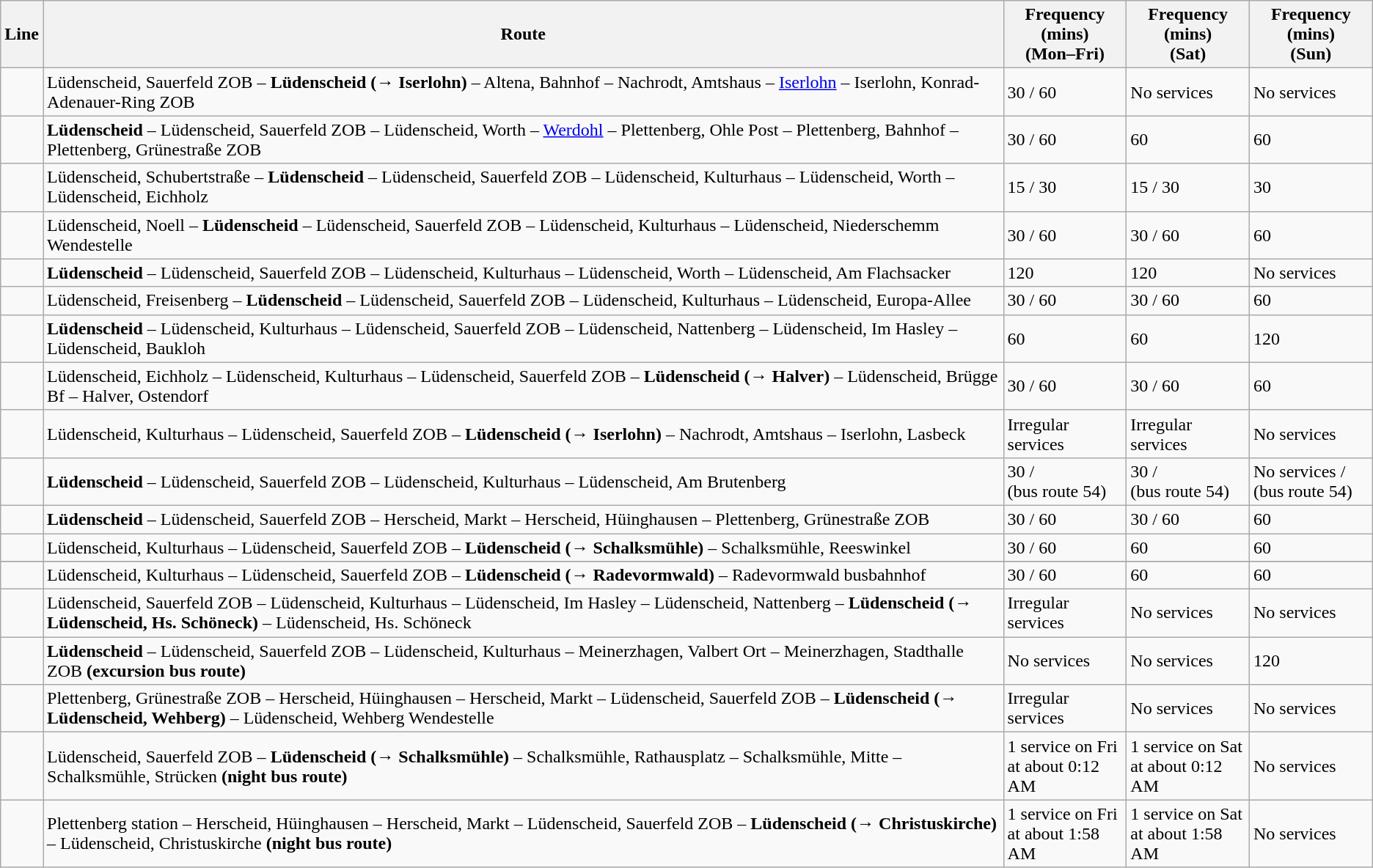<table class="wikitable">
<tr class="hintergrundfarbe5">
<th>Line</th>
<th>Route</th>
<th>Frequency (mins)<br>(Mon–Fri)</th>
<th>Frequency (mins)<br>(Sat)</th>
<th>Frequency (mins)<br>(Sun)</th>
</tr>
<tr>
<td></td>
<td>Lüdenscheid, Sauerfeld ZOB – <strong>Lüdenscheid (→ Iserlohn)</strong> – Altena, Bahnhof – Nachrodt, Amtshaus – <a href='#'>Iserlohn</a> – Iserlohn, Konrad-Adenauer-Ring ZOB</td>
<td>30 / 60</td>
<td>No services</td>
<td>No services</td>
</tr>
<tr>
<td></td>
<td><strong>Lüdenscheid</strong> – Lüdenscheid, Sauerfeld ZOB – Lüdenscheid, Worth – <a href='#'>Werdohl</a> – Plettenberg, Ohle Post – Plettenberg, Bahnhof – Plettenberg, Grünestraße ZOB</td>
<td>30 / 60</td>
<td>60</td>
<td>60</td>
</tr>
<tr>
<td></td>
<td>Lüdenscheid, Schubertstraße – <strong>Lüdenscheid</strong> – Lüdenscheid, Sauerfeld ZOB – Lüdenscheid, Kulturhaus – Lüdenscheid, Worth – Lüdenscheid, Eichholz</td>
<td>15 / 30</td>
<td>15 / 30</td>
<td>30</td>
</tr>
<tr>
<td></td>
<td>Lüdenscheid, Noell – <strong>Lüdenscheid</strong> – Lüdenscheid, Sauerfeld ZOB – Lüdenscheid, Kulturhaus – Lüdenscheid, Niederschemm Wendestelle</td>
<td>30 / 60</td>
<td>30 / 60</td>
<td>60</td>
</tr>
<tr>
<td></td>
<td><strong>Lüdenscheid</strong> – Lüdenscheid, Sauerfeld ZOB – Lüdenscheid, Kulturhaus – Lüdenscheid, Worth – Lüdenscheid, Am Flachsacker</td>
<td>120</td>
<td>120</td>
<td>No services</td>
</tr>
<tr>
<td></td>
<td>Lüdenscheid, Freisenberg – <strong>Lüdenscheid</strong> – Lüdenscheid, Sauerfeld ZOB – Lüdenscheid, Kulturhaus – Lüdenscheid, Europa-Allee</td>
<td>30 / 60</td>
<td>30 / 60</td>
<td>60</td>
</tr>
<tr>
<td></td>
<td><strong>Lüdenscheid</strong> – Lüdenscheid, Kulturhaus – Lüdenscheid, Sauerfeld ZOB – Lüdenscheid, Nattenberg – Lüdenscheid, Im Hasley – Lüdenscheid, Baukloh</td>
<td>60</td>
<td>60</td>
<td>120</td>
</tr>
<tr>
<td></td>
<td>Lüdenscheid, Eichholz – Lüdenscheid, Kulturhaus – Lüdenscheid, Sauerfeld ZOB – <strong>Lüdenscheid (→ Halver)</strong> – Lüdenscheid, Brügge Bf – Halver, Ostendorf</td>
<td>30 / 60</td>
<td>30 / 60</td>
<td>60</td>
</tr>
<tr>
<td></td>
<td>Lüdenscheid, Kulturhaus – Lüdenscheid, Sauerfeld ZOB – <strong>Lüdenscheid (→ Iserlohn)</strong> – Nachrodt, Amtshaus – Iserlohn, Lasbeck</td>
<td>Irregular services</td>
<td>Irregular services</td>
<td>No services</td>
</tr>
<tr>
<td></td>
<td><strong>Lüdenscheid</strong> – Lüdenscheid, Sauerfeld ZOB – Lüdenscheid, Kulturhaus – Lüdenscheid, Am Brutenberg</td>
<td>30 /<br>(bus route 54)</td>
<td>30 /<br>(bus route 54)</td>
<td>No services /<br>(bus route 54)</td>
</tr>
<tr>
<td></td>
<td><strong>Lüdenscheid</strong> – Lüdenscheid, Sauerfeld ZOB – Herscheid, Markt – Herscheid, Hüinghausen – Plettenberg, Grünestraße ZOB</td>
<td>30 / 60</td>
<td>30 / 60</td>
<td>60</td>
</tr>
<tr>
<td></td>
<td>Lüdenscheid, Kulturhaus – Lüdenscheid, Sauerfeld ZOB – <strong>Lüdenscheid (→ Schalksmühle)</strong> – Schalksmühle, Reeswinkel</td>
<td>30 / 60</td>
<td>60</td>
<td>60</td>
</tr>
<tr>
</tr>
<tr>
<td></td>
<td>Lüdenscheid, Kulturhaus – Lüdenscheid, Sauerfeld ZOB – <strong>Lüdenscheid (→ Radevormwald)</strong> – Radevormwald busbahnhof</td>
<td>30 / 60</td>
<td>60</td>
<td>60</td>
</tr>
<tr>
<td></td>
<td>Lüdenscheid, Sauerfeld ZOB – Lüdenscheid, Kulturhaus – Lüdenscheid, Im Hasley – Lüdenscheid, Nattenberg – <strong>Lüdenscheid (→ Lüdenscheid, Hs. Schöneck)</strong> – Lüdenscheid, Hs. Schöneck</td>
<td>Irregular services</td>
<td>No services</td>
<td>No services</td>
</tr>
<tr>
<td></td>
<td><strong>Lüdenscheid</strong> – Lüdenscheid, Sauerfeld ZOB – Lüdenscheid, Kulturhaus – Meinerzhagen, Valbert Ort – Meinerzhagen, Stadthalle ZOB <strong>(excursion bus route)</strong></td>
<td>No services</td>
<td>No services</td>
<td>120</td>
</tr>
<tr>
<td></td>
<td>Plettenberg, Grünestraße ZOB – Herscheid, Hüinghausen – Herscheid, Markt – Lüdenscheid, Sauerfeld ZOB – <strong>Lüdenscheid (→ Lüdenscheid, Wehberg)</strong> – Lüdenscheid, Wehberg Wendestelle</td>
<td>Irregular services</td>
<td>No services</td>
<td>No services</td>
</tr>
<tr>
<td></td>
<td>Lüdenscheid, Sauerfeld ZOB – <strong>Lüdenscheid (→ Schalksmühle)</strong> – Schalksmühle, Rathausplatz – Schalksmühle, Mitte – Schalksmühle, Strücken <strong>(night bus route)</strong></td>
<td>1 service on Fri<br>at about 0:12 AM</td>
<td>1 service on Sat<br>at about 0:12 AM</td>
<td>No services</td>
</tr>
<tr>
<td></td>
<td>Plettenberg station – Herscheid, Hüinghausen – Herscheid, Markt – Lüdenscheid, Sauerfeld ZOB – <strong>Lüdenscheid (→ Christuskirche)</strong> – Lüdenscheid, Christuskirche <strong>(night bus route)</strong></td>
<td>1 service on Fri<br>at about 1:58 AM</td>
<td>1 service on Sat<br>at about 1:58 AM</td>
<td>No services</td>
</tr>
</table>
